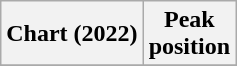<table class="wikitable plainrowheaders" style="text-align:center">
<tr>
<th scope="col">Chart (2022)</th>
<th scope="col">Peak<br>position</th>
</tr>
<tr>
</tr>
</table>
